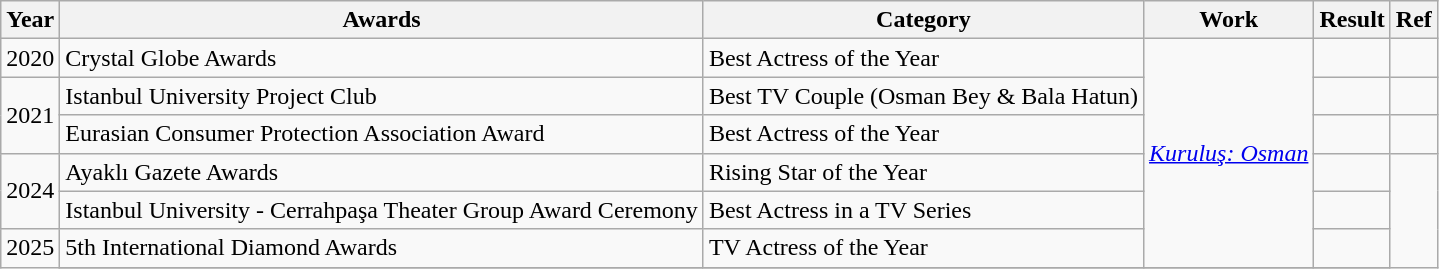<table class="wikitable">
<tr>
<th>Year</th>
<th>Awards</th>
<th>Category</th>
<th>Work</th>
<th>Result</th>
<th>Ref</th>
</tr>
<tr>
<td>2020</td>
<td>Crystal Globe Awards</td>
<td>Best Actress of the Year</td>
<td rowspan="6"><em><a href='#'>Kuruluş: Osman</a></em></td>
<td></td>
<td></td>
</tr>
<tr>
<td rowspan="2">2021</td>
<td>Istanbul University Project Club</td>
<td>Best TV Couple (Osman Bey & Bala Hatun)</td>
<td></td>
<td></td>
</tr>
<tr>
<td>Eurasian Consumer Protection Association Award</td>
<td>Best Actress of the Year</td>
<td></td>
<td></td>
</tr>
<tr>
<td rowspan="2">2024</td>
<td>Ayaklı Gazete Awards</td>
<td>Rising Star of the Year</td>
<td></td>
</tr>
<tr>
<td>Istanbul University - Cerrahpaşa Theater Group Award Ceremony</td>
<td>Best Actress in a TV Series</td>
<td></td>
</tr>
<tr>
<td rowspan="3">2025</td>
<td>5th International Diamond Awards</td>
<td>TV Actress of the Year</td>
<td></td>
</tr>
<tr>
</tr>
</table>
